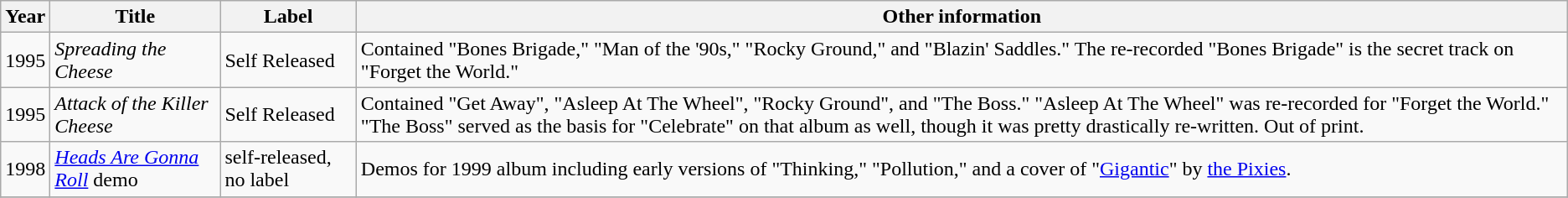<table class="wikitable">
<tr>
<th>Year</th>
<th>Title</th>
<th>Label</th>
<th>Other information</th>
</tr>
<tr>
<td>1995</td>
<td><em>Spreading the Cheese</em></td>
<td>Self Released</td>
<td>Contained "Bones Brigade," "Man of the '90s," "Rocky Ground," and "Blazin' Saddles." The re-recorded "Bones Brigade" is the secret track on "Forget the World."</td>
</tr>
<tr>
<td>1995</td>
<td><em>Attack of the Killer Cheese</em></td>
<td>Self Released</td>
<td>Contained "Get Away", "Asleep At The Wheel", "Rocky Ground", and "The Boss." "Asleep At The Wheel" was re-recorded for "Forget the World." "The Boss" served as the basis for "Celebrate" on that album as well, though it was pretty drastically re-written. Out of print.</td>
</tr>
<tr>
<td>1998</td>
<td><em><a href='#'>Heads Are Gonna Roll</a></em> demo</td>
<td>self-released, no label</td>
<td>Demos for 1999 album including early versions of "Thinking," "Pollution," and a cover of "<a href='#'>Gigantic</a>" by <a href='#'>the Pixies</a>.</td>
</tr>
<tr>
</tr>
</table>
